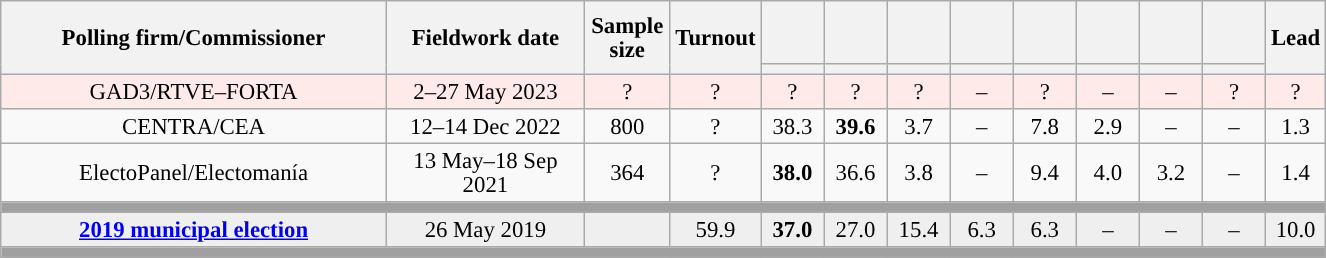<table class="wikitable collapsible collapsed" style="text-align:center; font-size:95%; line-height:16px;">
<tr style="height:42px;">
<th style="width:250px;" rowspan="2">Polling firm/Commissioner</th>
<th style="width:125px;" rowspan="2">Fieldwork date</th>
<th style="width:50px;" rowspan="2">Sample size</th>
<th style="width:45px;" rowspan="2">Turnout</th>
<th style="width:35px;"></th>
<th style="width:35px;"></th>
<th style="width:35px;"></th>
<th style="width:35px;"></th>
<th style="width:35px;"></th>
<th style="width:35px;"></th>
<th style="width:35px;"></th>
<th style="width:35px;"></th>
<th style="width:30px;" rowspan="2">Lead</th>
</tr>
<tr>
<th style="color:inherit;background:"></th>
<th style="color:inherit;background:"></th>
<th style="color:inherit;background:"></th>
<th style="color:inherit;background:"></th>
<th style="color:inherit;background:"></th>
<th style="color:inherit;background:"></th>
<th style="color:inherit;background:"></th>
<th style="color:inherit;background:"></th>
</tr>
<tr style="background:#FFEAEA;">
<td>GAD3/RTVE–FORTA</td>
<td>2–27 May 2023</td>
<td>?</td>
<td>?</td>
<td>?<br></td>
<td>?<br></td>
<td>?<br></td>
<td>–</td>
<td>?<br></td>
<td>–</td>
<td>–</td>
<td>?<br></td>
<td style="background:">?</td>
</tr>
<tr>
<td>CENTRA/CEA</td>
<td>12–14 Dec 2022</td>
<td>800</td>
<td>?</td>
<td>38.3<br></td>
<td><strong>39.6</strong><br></td>
<td>3.7<br></td>
<td>–</td>
<td>7.8<br></td>
<td>2.9<br></td>
<td>–</td>
<td>–</td>
<td style="background:">1.3</td>
</tr>
<tr>
<td>ElectoPanel/Electomanía</td>
<td>13 May–18 Sep 2021</td>
<td>364</td>
<td>?</td>
<td><strong>38.0</strong><br></td>
<td>36.6<br></td>
<td>3.8<br></td>
<td>–</td>
<td>9.4<br></td>
<td>4.0<br></td>
<td>3.2<br></td>
<td>–</td>
<td style="background:">1.4</td>
</tr>
<tr>
<td colspan="13" style="background:#A0A0A0"></td>
</tr>
<tr style="background:#EFEFEF;">
<td><strong><a href='#'>2019 municipal election</a></strong></td>
<td>26 May 2019</td>
<td></td>
<td>59.9</td>
<td><strong>37.0</strong><br></td>
<td>27.0<br></td>
<td>15.4<br></td>
<td>6.3<br></td>
<td>6.3<br></td>
<td>–</td>
<td>–</td>
<td>–</td>
<td style="background:">10.0</td>
</tr>
<tr>
<td colspan="13" style="background:#A0A0A0"></td>
</tr>
</table>
